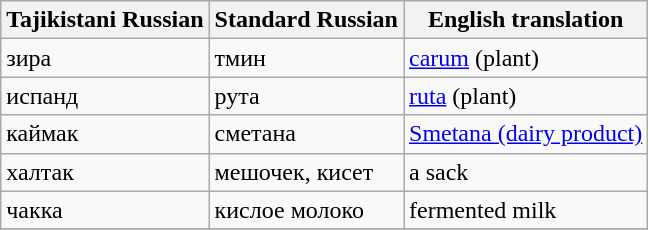<table class="wikitable">
<tr>
<th>Tajikistani Russian</th>
<th>Standard Russian</th>
<th>English translation</th>
</tr>
<tr>
<td>зира</td>
<td>тмин</td>
<td><a href='#'>carum</a> (plant)</td>
</tr>
<tr>
<td>испанд</td>
<td>рута</td>
<td><a href='#'>ruta</a> (plant)</td>
</tr>
<tr>
<td>каймак</td>
<td>сметана</td>
<td><a href='#'>Smetana (dairy product)</a></td>
</tr>
<tr>
<td>халтак</td>
<td>мешочек, кисет</td>
<td>a sack</td>
</tr>
<tr>
<td>чакка</td>
<td>кислое молоко</td>
<td>fermented milk</td>
</tr>
<tr>
</tr>
</table>
